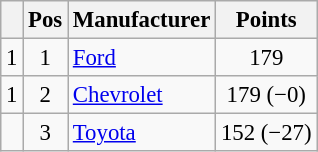<table class="wikitable" style="font-size: 95%;">
<tr>
<th></th>
<th>Pos</th>
<th>Manufacturer</th>
<th>Points</th>
</tr>
<tr>
<td align="left"> 1</td>
<td style="text-align:center;">1</td>
<td><a href='#'>Ford</a></td>
<td style="text-align:center;">179</td>
</tr>
<tr>
<td align="left"> 1</td>
<td style="text-align:center;">2</td>
<td><a href='#'>Chevrolet</a></td>
<td style="text-align:center;">179 (−0)</td>
</tr>
<tr>
<td align="left"></td>
<td style="text-align:center;">3</td>
<td><a href='#'>Toyota</a></td>
<td style="text-align:center;">152 (−27)</td>
</tr>
</table>
